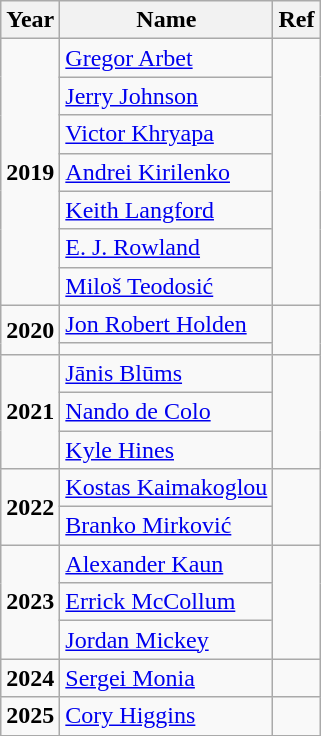<table class="wikitable" style="text-align:center;">
<tr>
<th>Year</th>
<th>Name</th>
<th>Ref</th>
</tr>
<tr>
<td rowspan=7><strong>2019</strong></td>
<td align=left> <a href='#'>Gregor Arbet</a></td>
<td rowspan=7></td>
</tr>
<tr>
<td align=left> <a href='#'>Jerry Johnson</a></td>
</tr>
<tr>
<td align=left> <a href='#'>Victor Khryapa</a></td>
</tr>
<tr>
<td align=left> <a href='#'>Andrei Kirilenko</a></td>
</tr>
<tr>
<td align=left> <a href='#'>Keith Langford</a></td>
</tr>
<tr>
<td align=left> <a href='#'>E. J. Rowland</a></td>
</tr>
<tr>
<td align=left> <a href='#'>Miloš Teodosić</a></td>
</tr>
<tr>
<td rowspan=2><strong>2020</strong></td>
<td align=left> <a href='#'>Jon Robert Holden</a></td>
<td rowspan=2></td>
</tr>
<tr>
<td align=left> </td>
</tr>
<tr>
<td rowspan=3><strong>2021</strong></td>
<td align=left> <a href='#'>Jānis Blūms</a></td>
<td rowspan=3></td>
</tr>
<tr>
<td align=left> <a href='#'>Nando de Colo</a></td>
</tr>
<tr>
<td align=left> <a href='#'>Kyle Hines</a></td>
</tr>
<tr>
<td rowspan=2><strong>2022</strong></td>
<td align=left> <a href='#'>Kostas Kaimakoglou</a></td>
<td rowspan=2></td>
</tr>
<tr>
<td align=left> <a href='#'>Branko Mirković</a></td>
</tr>
<tr>
<td rowspan=3><strong>2023</strong></td>
<td align=left> <a href='#'>Alexander Kaun</a></td>
<td rowspan=3></td>
</tr>
<tr>
<td align=left> <a href='#'>Errick McCollum</a></td>
</tr>
<tr>
<td align=left> <a href='#'>Jordan Mickey</a></td>
</tr>
<tr>
<td><strong>2024</strong></td>
<td align=left> <a href='#'>Sergei Monia</a></td>
<td></td>
</tr>
<tr>
<td><strong>2025</strong></td>
<td align=left> <a href='#'>Cory Higgins</a></td>
<td></td>
</tr>
</table>
